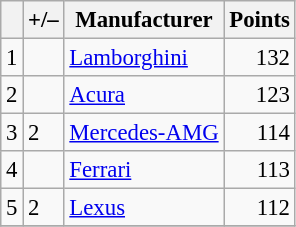<table class="wikitable" style="font-size: 95%;">
<tr>
<th scope="col"></th>
<th scope="col">+/–</th>
<th scope="col">Manufacturer</th>
<th scope="col">Points</th>
</tr>
<tr>
<td align=center>1</td>
<td align="left"></td>
<td> <a href='#'>Lamborghini</a></td>
<td align=right>132</td>
</tr>
<tr>
<td align=center>2</td>
<td align="left"></td>
<td> <a href='#'>Acura</a></td>
<td align=right>123</td>
</tr>
<tr>
<td align=center>3</td>
<td align="left"> 2</td>
<td> <a href='#'>Mercedes-AMG</a></td>
<td align=right>114</td>
</tr>
<tr>
<td align=center>4</td>
<td align="left"></td>
<td> <a href='#'>Ferrari</a></td>
<td align=right>113</td>
</tr>
<tr>
<td align=center>5</td>
<td align="left"> 2</td>
<td> <a href='#'>Lexus</a></td>
<td align=right>112</td>
</tr>
<tr>
</tr>
</table>
